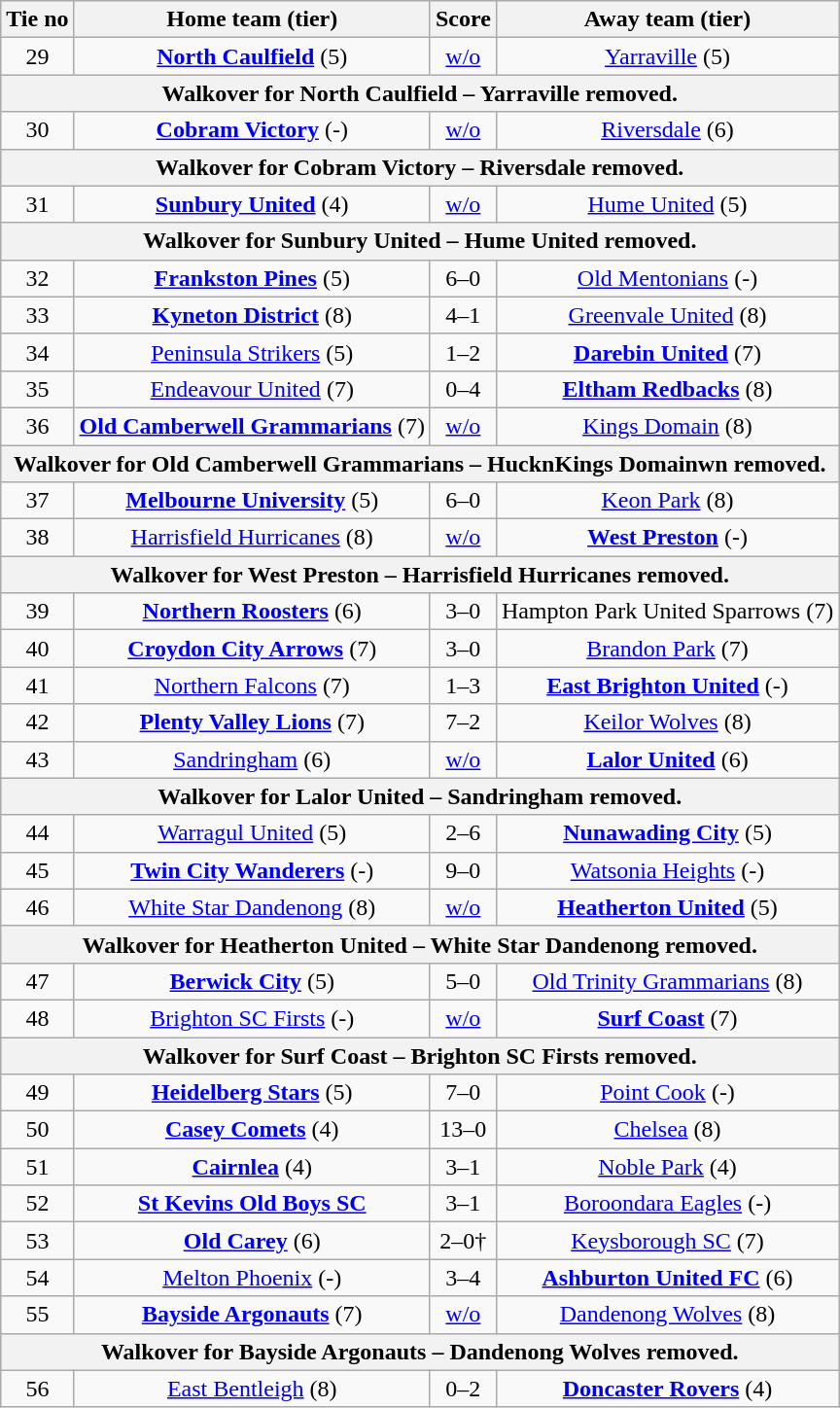<table class="wikitable" style="text-align:center">
<tr>
<th>Tie no</th>
<th>Home team (tier)</th>
<th>Score</th>
<th>Away team (tier)</th>
</tr>
<tr>
<td>29</td>
<td><strong><a href='#'>North Caulfield</a></strong> (5)</td>
<td><a href='#'>w/o</a></td>
<td><a href='#'>Yarraville</a> (5)</td>
</tr>
<tr>
<th colspan=4>Walkover for North Caulfield – Yarraville removed.</th>
</tr>
<tr>
<td>30</td>
<td><strong><a href='#'>Cobram Victory</a></strong> (-)</td>
<td><a href='#'>w/o</a></td>
<td><a href='#'>Riversdale</a> (6)</td>
</tr>
<tr>
<th colspan=4>Walkover for Cobram Victory – Riversdale removed.</th>
</tr>
<tr>
<td>31</td>
<td><strong><a href='#'>Sunbury United</a></strong> (4)</td>
<td><a href='#'>w/o</a></td>
<td><a href='#'>Hume United</a> (5)</td>
</tr>
<tr>
<th colspan=4>Walkover for Sunbury United – Hume United removed.</th>
</tr>
<tr>
<td>32</td>
<td><strong><a href='#'>Frankston Pines</a></strong> (5)</td>
<td>6–0</td>
<td><a href='#'>Old Mentonians</a> (-)</td>
</tr>
<tr>
<td>33</td>
<td><strong><a href='#'>Kyneton District</a></strong> (8)</td>
<td>4–1</td>
<td><a href='#'>Greenvale United</a> (8)</td>
</tr>
<tr>
<td>34</td>
<td><a href='#'>Peninsula Strikers</a> (5)</td>
<td>1–2</td>
<td><strong><a href='#'>Darebin United</a></strong> (7)</td>
</tr>
<tr>
<td>35</td>
<td><a href='#'>Endeavour United</a> (7)</td>
<td>0–4</td>
<td><strong><a href='#'>Eltham Redbacks</a></strong> (8)</td>
</tr>
<tr>
<td>36</td>
<td><strong><a href='#'>Old Camberwell Grammarians</a></strong> (7)</td>
<td><a href='#'>w/o</a></td>
<td><a href='#'>Kings Domain</a> (8)</td>
</tr>
<tr>
<th colspan=4>Walkover for Old Camberwell Grammarians – HucknKings Domainwn removed.</th>
</tr>
<tr>
<td>37</td>
<td><strong><a href='#'>Melbourne University</a></strong> (5)</td>
<td>6–0</td>
<td><a href='#'>Keon Park</a> (8)</td>
</tr>
<tr>
<td>38</td>
<td><a href='#'>Harrisfield Hurricanes</a> (8)</td>
<td><a href='#'>w/o</a></td>
<td><strong><a href='#'>West Preston</a></strong> (-)</td>
</tr>
<tr>
<th colspan=4>Walkover for West Preston – Harrisfield Hurricanes removed.</th>
</tr>
<tr>
<td>39</td>
<td><strong><a href='#'>Northern Roosters</a></strong> (6)</td>
<td>3–0</td>
<td>Hampton Park United Sparrows (7)</td>
</tr>
<tr>
<td>40</td>
<td><strong><a href='#'>Croydon City Arrows</a></strong> (7)</td>
<td>3–0</td>
<td><a href='#'>Brandon Park</a> (7)</td>
</tr>
<tr>
<td>41</td>
<td><a href='#'>Northern Falcons</a> (7)</td>
<td>1–3</td>
<td><strong><a href='#'>East Brighton United</a></strong> (-)</td>
</tr>
<tr>
<td>42</td>
<td><strong><a href='#'>Plenty Valley Lions</a></strong> (7)</td>
<td>7–2</td>
<td><a href='#'>Keilor Wolves</a> (8)</td>
</tr>
<tr>
<td>43</td>
<td><a href='#'>Sandringham</a> (6)</td>
<td><a href='#'>w/o</a></td>
<td><strong><a href='#'>Lalor United</a></strong> (6)</td>
</tr>
<tr>
<th colspan=4>Walkover for Lalor United – Sandringham removed.</th>
</tr>
<tr>
<td>44</td>
<td><a href='#'>Warragul United</a> (5)</td>
<td>2–6</td>
<td><strong><a href='#'>Nunawading City</a></strong> (5)</td>
</tr>
<tr>
<td>45</td>
<td><strong><a href='#'>Twin City Wanderers</a></strong> (-)</td>
<td>9–0</td>
<td><a href='#'>Watsonia Heights</a> (-)</td>
</tr>
<tr>
<td>46</td>
<td><a href='#'>White Star Dandenong</a> (8)</td>
<td><a href='#'>w/o</a></td>
<td><strong><a href='#'>Heatherton United</a></strong> (5)</td>
</tr>
<tr>
<th colspan=4>Walkover for Heatherton United – White Star Dandenong removed.</th>
</tr>
<tr>
<td>47</td>
<td><strong><a href='#'>Berwick City</a></strong> (5)</td>
<td>5–0</td>
<td><a href='#'>Old Trinity Grammarians</a> (8)</td>
</tr>
<tr>
<td>48</td>
<td><a href='#'>Brighton SC Firsts</a> (-)</td>
<td><a href='#'>w/o</a></td>
<td><strong><a href='#'>Surf Coast</a></strong> (7)</td>
</tr>
<tr>
<th colspan=4>Walkover for Surf Coast – Brighton SC Firsts removed.</th>
</tr>
<tr>
<td>49</td>
<td><strong><a href='#'>Heidelberg Stars</a></strong> (5)</td>
<td>7–0</td>
<td><a href='#'>Point Cook</a> (-)</td>
</tr>
<tr>
<td>50</td>
<td><strong><a href='#'>Casey Comets</a></strong> (4)</td>
<td>13–0</td>
<td><a href='#'>Chelsea</a> (8)</td>
</tr>
<tr>
<td>51</td>
<td><strong><a href='#'>Cairnlea</a></strong> (4)</td>
<td>3–1</td>
<td><a href='#'>Noble Park</a> (4)</td>
</tr>
<tr>
<td>52</td>
<td><strong><a href='#'>St Kevins Old Boys SC</a></strong></td>
<td>3–1</td>
<td><a href='#'>Boroondara Eagles</a> (-)</td>
</tr>
<tr>
<td>53</td>
<td><strong><a href='#'>Old Carey</a></strong> (6)</td>
<td>2–0†</td>
<td><a href='#'>Keysborough SC</a> (7)</td>
</tr>
<tr>
<td>54</td>
<td><a href='#'>Melton Phoenix</a> (-)</td>
<td>3–4</td>
<td><strong><a href='#'>Ashburton United FC</a></strong> (6)</td>
</tr>
<tr>
<td>55</td>
<td><strong><a href='#'>Bayside Argonauts</a></strong> (7)</td>
<td><a href='#'>w/o</a></td>
<td><a href='#'>Dandenong Wolves</a> (8)</td>
</tr>
<tr>
<th colspan=4>Walkover for Bayside Argonauts – Dandenong Wolves removed.</th>
</tr>
<tr>
<td>56</td>
<td><a href='#'>East Bentleigh</a> (8)</td>
<td>0–2</td>
<td><strong><a href='#'>Doncaster Rovers</a></strong> (4)</td>
</tr>
</table>
